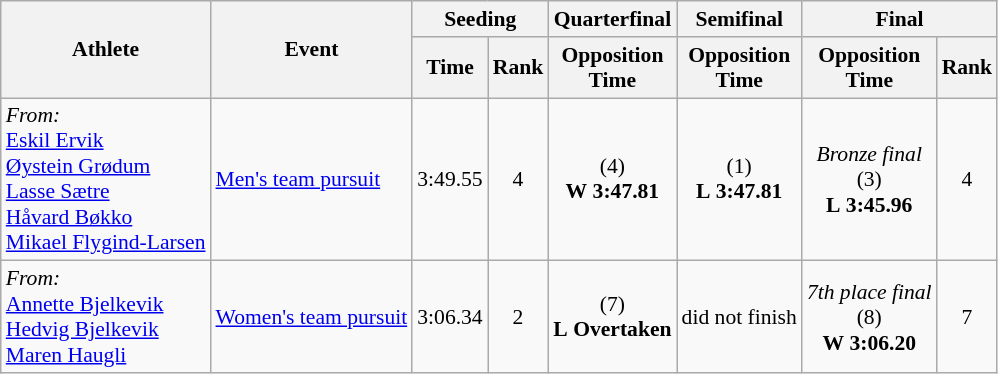<table class="wikitable" style="font-size:90%">
<tr>
<th rowspan="2">Athlete</th>
<th rowspan="2">Event</th>
<th colspan="2">Seeding</th>
<th>Quarterfinal</th>
<th>Semifinal</th>
<th colspan="2">Final</th>
</tr>
<tr>
<th>Time</th>
<th>Rank</th>
<th>Opposition <br> Time</th>
<th>Opposition <br> Time</th>
<th>Opposition <br> Time</th>
<th>Rank</th>
</tr>
<tr>
<td><em>From:</em> <br> <a href='#'>Eskil Ervik</a><br><a href='#'>Øystein Grødum</a><br><a href='#'>Lasse Sætre</a><br><a href='#'>Håvard Bøkko</a><br><a href='#'>Mikael Flygind-Larsen</a></td>
<td><a href='#'>Men's team pursuit</a></td>
<td align="center">3:49.55</td>
<td align="center">4</td>
<td align="center"> (4)<br><strong>W</strong> <strong>3:47.81</strong></td>
<td align="center"> (1)<br><strong>L</strong> <strong>3:47.81</strong></td>
<td align="center"><em>Bronze final</em> <br> (3)<br><strong>L</strong> <strong>3:45.96</strong></td>
<td align="center">4</td>
</tr>
<tr>
<td><em>From:</em> <br> <a href='#'>Annette Bjelkevik</a><br><a href='#'>Hedvig Bjelkevik</a><br><a href='#'>Maren Haugli</a></td>
<td><a href='#'>Women's team pursuit</a></td>
<td align="center">3:06.34</td>
<td align="center">2</td>
<td align="center"> (7)<br><strong>L</strong> <strong>Overtaken</strong></td>
<td align="center">did not finish</td>
<td align="center"><em>7th place final</em> <br> (8)<br><strong>W</strong> <strong>3:06.20</strong></td>
<td align="center">7</td>
</tr>
</table>
